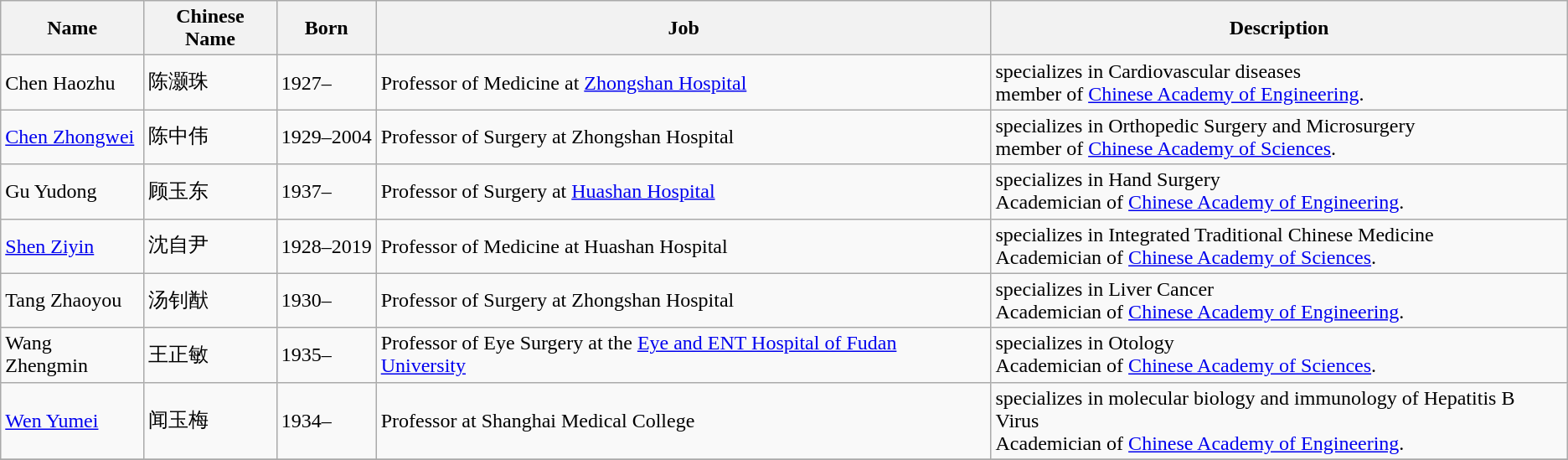<table class="wikitable sortable">
<tr>
<th>Name</th>
<th>Chinese Name</th>
<th>Born</th>
<th>Job</th>
<th>Description</th>
</tr>
<tr>
<td>Chen Haozhu</td>
<td>陈灏珠</td>
<td>1927–</td>
<td>Professor of Medicine at <a href='#'>Zhongshan Hospital</a></td>
<td>specializes in Cardiovascular diseases <br> member of <a href='#'>Chinese Academy of Engineering</a>.</td>
</tr>
<tr>
<td><a href='#'>Chen Zhongwei</a></td>
<td>陈中伟</td>
<td>1929–2004</td>
<td>Professor of Surgery at Zhongshan Hospital</td>
<td>specializes in Orthopedic Surgery and Microsurgery <br> member of <a href='#'>Chinese Academy of Sciences</a>.</td>
</tr>
<tr>
<td>Gu Yudong</td>
<td>顾玉东</td>
<td>1937–</td>
<td>Professor of Surgery at <a href='#'>Huashan Hospital</a></td>
<td>specializes in Hand Surgery <br> Academician of <a href='#'>Chinese Academy of Engineering</a>.</td>
</tr>
<tr>
<td><a href='#'>Shen Ziyin</a></td>
<td>沈自尹</td>
<td>1928–2019</td>
<td>Professor of Medicine at Huashan Hospital</td>
<td>specializes in Integrated Traditional Chinese Medicine <br> Academician of <a href='#'>Chinese Academy of Sciences</a>.</td>
</tr>
<tr>
<td>Tang Zhaoyou</td>
<td>汤钊猷</td>
<td>1930–</td>
<td>Professor of Surgery at Zhongshan Hospital</td>
<td>specializes in Liver Cancer <br> Academician of <a href='#'>Chinese Academy of Engineering</a>.</td>
</tr>
<tr>
<td>Wang Zhengmin</td>
<td>王正敏</td>
<td>1935–</td>
<td>Professor of Eye Surgery at the <a href='#'>Eye and ENT Hospital of Fudan University</a></td>
<td>specializes in Otology <br> Academician of <a href='#'>Chinese Academy of Sciences</a>.</td>
</tr>
<tr>
<td><a href='#'>Wen Yumei</a></td>
<td>闻玉梅</td>
<td>1934–</td>
<td>Professor at Shanghai Medical College</td>
<td>specializes in molecular biology and immunology of Hepatitis B Virus <br> Academician of <a href='#'>Chinese Academy of Engineering</a>.</td>
</tr>
<tr>
</tr>
</table>
